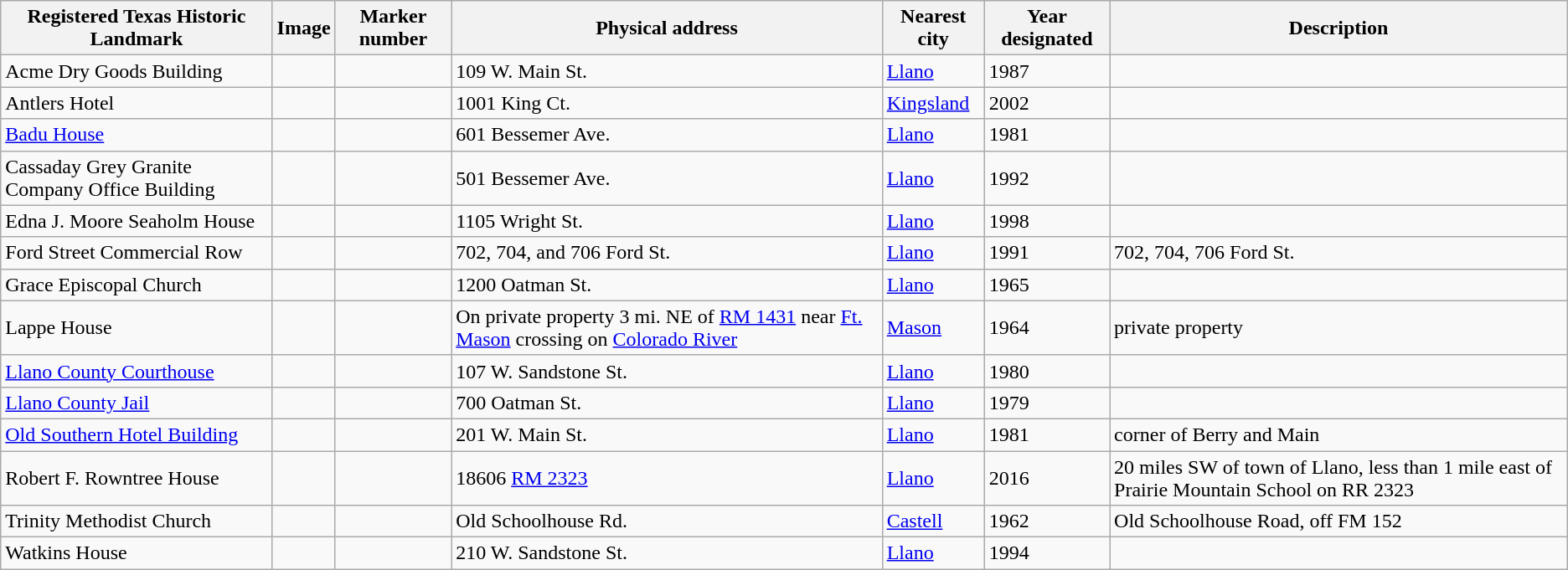<table class="wikitable sortable">
<tr>
<th>Registered Texas Historic Landmark</th>
<th>Image</th>
<th>Marker number</th>
<th>Physical address</th>
<th>Nearest city</th>
<th>Year designated</th>
<th>Description</th>
</tr>
<tr>
<td>Acme Dry Goods Building</td>
<td></td>
<td></td>
<td>109 W. Main St.<br></td>
<td><a href='#'>Llano</a></td>
<td>1987</td>
<td></td>
</tr>
<tr>
<td>Antlers Hotel</td>
<td></td>
<td></td>
<td>1001 King Ct.<br></td>
<td><a href='#'>Kingsland</a></td>
<td>2002</td>
<td></td>
</tr>
<tr>
<td><a href='#'>Badu House</a></td>
<td></td>
<td></td>
<td>601 Bessemer Ave.<br></td>
<td><a href='#'>Llano</a></td>
<td>1981</td>
<td></td>
</tr>
<tr>
<td>Cassaday Grey Granite Company Office Building</td>
<td></td>
<td></td>
<td>501 Bessemer Ave.<br></td>
<td><a href='#'>Llano</a></td>
<td>1992</td>
<td></td>
</tr>
<tr>
<td>Edna J. Moore Seaholm House</td>
<td></td>
<td></td>
<td>1105 Wright St.<br></td>
<td><a href='#'>Llano</a></td>
<td>1998</td>
<td></td>
</tr>
<tr>
<td>Ford Street Commercial Row</td>
<td></td>
<td></td>
<td>702, 704, and 706 Ford St.<br></td>
<td><a href='#'>Llano</a></td>
<td>1991</td>
<td>702, 704, 706 Ford St.</td>
</tr>
<tr>
<td>Grace Episcopal Church</td>
<td></td>
<td></td>
<td>1200 Oatman St.<br></td>
<td><a href='#'>Llano</a></td>
<td>1965</td>
<td></td>
</tr>
<tr>
<td>Lappe House</td>
<td></td>
<td></td>
<td>On private property 3 mi. NE of <a href='#'>RM 1431</a> near <a href='#'>Ft. Mason</a> crossing on <a href='#'>Colorado River</a><br></td>
<td><a href='#'>Mason</a></td>
<td>1964</td>
<td>private property</td>
</tr>
<tr>
<td><a href='#'>Llano County Courthouse</a></td>
<td></td>
<td></td>
<td>107 W. Sandstone St.<br></td>
<td><a href='#'>Llano</a></td>
<td>1980</td>
<td></td>
</tr>
<tr>
<td><a href='#'>Llano County Jail</a></td>
<td></td>
<td></td>
<td>700 Oatman St.<br></td>
<td><a href='#'>Llano</a></td>
<td>1979</td>
<td></td>
</tr>
<tr>
<td><a href='#'>Old Southern Hotel Building</a></td>
<td></td>
<td></td>
<td>201 W. Main St.<br></td>
<td><a href='#'>Llano</a></td>
<td>1981</td>
<td>corner of Berry and Main</td>
</tr>
<tr>
<td>Robert F. Rowntree House</td>
<td></td>
<td></td>
<td>18606 <a href='#'>RM 2323</a><br></td>
<td><a href='#'>Llano</a></td>
<td>2016</td>
<td>20 miles SW of town of Llano, less than 1 mile east of Prairie Mountain School on RR 2323</td>
</tr>
<tr>
<td>Trinity Methodist Church</td>
<td></td>
<td></td>
<td>Old Schoolhouse Rd.<br></td>
<td><a href='#'>Castell</a></td>
<td>1962</td>
<td>Old Schoolhouse Road, off FM 152</td>
</tr>
<tr>
<td>Watkins House</td>
<td></td>
<td></td>
<td>210 W. Sandstone St.<br></td>
<td><a href='#'>Llano</a></td>
<td>1994</td>
<td></td>
</tr>
</table>
